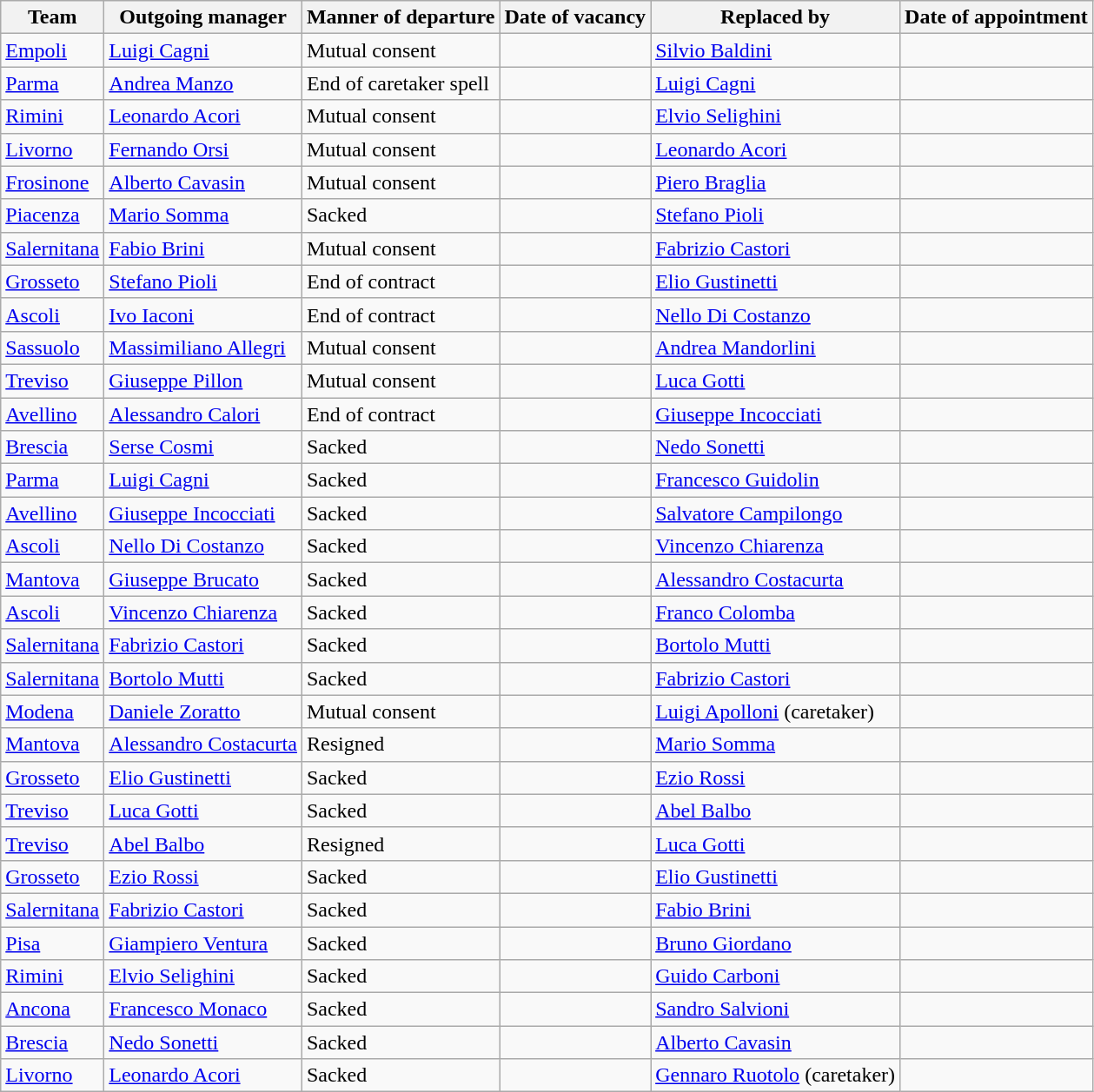<table class="wikitable sortable">
<tr>
<th>Team</th>
<th>Outgoing manager</th>
<th>Manner of departure</th>
<th>Date of vacancy</th>
<th>Replaced by</th>
<th>Date of appointment</th>
</tr>
<tr>
<td><a href='#'>Empoli</a></td>
<td><a href='#'>Luigi Cagni</a></td>
<td>Mutual consent</td>
<td></td>
<td><a href='#'>Silvio Baldini</a></td>
<td></td>
</tr>
<tr>
<td><a href='#'>Parma</a></td>
<td><a href='#'>Andrea Manzo</a></td>
<td>End of caretaker spell</td>
<td></td>
<td><a href='#'>Luigi Cagni</a></td>
<td></td>
</tr>
<tr>
<td><a href='#'>Rimini</a></td>
<td><a href='#'>Leonardo Acori</a></td>
<td>Mutual consent</td>
<td></td>
<td><a href='#'>Elvio Selighini</a></td>
<td></td>
</tr>
<tr>
<td><a href='#'>Livorno</a></td>
<td><a href='#'>Fernando Orsi</a></td>
<td>Mutual consent</td>
<td></td>
<td><a href='#'>Leonardo Acori</a></td>
<td></td>
</tr>
<tr>
<td><a href='#'>Frosinone</a></td>
<td><a href='#'>Alberto Cavasin</a></td>
<td>Mutual consent</td>
<td></td>
<td><a href='#'>Piero Braglia</a></td>
<td></td>
</tr>
<tr>
<td><a href='#'>Piacenza</a></td>
<td><a href='#'>Mario Somma</a></td>
<td>Sacked</td>
<td></td>
<td><a href='#'>Stefano Pioli</a></td>
<td></td>
</tr>
<tr>
<td><a href='#'>Salernitana</a></td>
<td><a href='#'>Fabio Brini</a></td>
<td>Mutual consent</td>
<td></td>
<td><a href='#'>Fabrizio Castori</a></td>
<td></td>
</tr>
<tr>
<td><a href='#'>Grosseto</a></td>
<td><a href='#'>Stefano Pioli</a></td>
<td>End of contract</td>
<td></td>
<td><a href='#'>Elio Gustinetti</a></td>
<td></td>
</tr>
<tr>
<td><a href='#'>Ascoli</a></td>
<td><a href='#'>Ivo Iaconi</a></td>
<td>End of contract</td>
<td></td>
<td><a href='#'>Nello Di Costanzo</a></td>
<td></td>
</tr>
<tr>
<td><a href='#'>Sassuolo</a></td>
<td><a href='#'>Massimiliano Allegri</a></td>
<td>Mutual consent</td>
<td></td>
<td><a href='#'>Andrea Mandorlini</a></td>
<td></td>
</tr>
<tr>
<td><a href='#'>Treviso</a></td>
<td><a href='#'>Giuseppe Pillon</a></td>
<td>Mutual consent</td>
<td></td>
<td><a href='#'>Luca Gotti</a></td>
<td></td>
</tr>
<tr>
<td><a href='#'>Avellino</a></td>
<td><a href='#'>Alessandro Calori</a></td>
<td>End of contract</td>
<td></td>
<td><a href='#'>Giuseppe Incocciati</a></td>
<td></td>
</tr>
<tr>
<td><a href='#'>Brescia</a></td>
<td><a href='#'>Serse Cosmi</a></td>
<td>Sacked</td>
<td></td>
<td><a href='#'>Nedo Sonetti</a></td>
<td></td>
</tr>
<tr>
<td><a href='#'>Parma</a></td>
<td><a href='#'>Luigi Cagni</a></td>
<td>Sacked</td>
<td></td>
<td><a href='#'>Francesco Guidolin</a></td>
<td></td>
</tr>
<tr>
<td><a href='#'>Avellino</a></td>
<td><a href='#'>Giuseppe Incocciati</a></td>
<td>Sacked</td>
<td></td>
<td><a href='#'>Salvatore Campilongo</a></td>
<td></td>
</tr>
<tr>
<td><a href='#'>Ascoli</a></td>
<td><a href='#'>Nello Di Costanzo</a></td>
<td>Sacked</td>
<td></td>
<td><a href='#'>Vincenzo Chiarenza</a></td>
<td></td>
</tr>
<tr>
<td><a href='#'>Mantova</a></td>
<td><a href='#'>Giuseppe Brucato</a></td>
<td>Sacked</td>
<td></td>
<td><a href='#'>Alessandro Costacurta</a></td>
<td></td>
</tr>
<tr>
<td><a href='#'>Ascoli</a></td>
<td><a href='#'>Vincenzo Chiarenza</a></td>
<td>Sacked</td>
<td></td>
<td><a href='#'>Franco Colomba</a></td>
<td></td>
</tr>
<tr>
<td><a href='#'>Salernitana</a></td>
<td><a href='#'>Fabrizio Castori</a></td>
<td>Sacked</td>
<td></td>
<td><a href='#'>Bortolo Mutti</a></td>
<td></td>
</tr>
<tr>
<td><a href='#'>Salernitana</a></td>
<td><a href='#'>Bortolo Mutti</a></td>
<td>Sacked</td>
<td></td>
<td><a href='#'>Fabrizio Castori</a></td>
<td></td>
</tr>
<tr>
<td><a href='#'>Modena</a></td>
<td><a href='#'>Daniele Zoratto</a></td>
<td>Mutual consent</td>
<td></td>
<td><a href='#'>Luigi Apolloni</a> (caretaker)</td>
<td></td>
</tr>
<tr>
<td><a href='#'>Mantova</a></td>
<td><a href='#'>Alessandro Costacurta</a></td>
<td>Resigned</td>
<td></td>
<td><a href='#'>Mario Somma</a></td>
<td></td>
</tr>
<tr>
<td><a href='#'>Grosseto</a></td>
<td><a href='#'>Elio Gustinetti</a></td>
<td>Sacked</td>
<td></td>
<td><a href='#'>Ezio Rossi</a></td>
<td></td>
</tr>
<tr>
<td><a href='#'>Treviso</a></td>
<td><a href='#'>Luca Gotti</a></td>
<td>Sacked</td>
<td></td>
<td><a href='#'>Abel Balbo</a></td>
<td></td>
</tr>
<tr>
<td><a href='#'>Treviso</a></td>
<td><a href='#'>Abel Balbo</a></td>
<td>Resigned</td>
<td></td>
<td><a href='#'>Luca Gotti</a></td>
<td></td>
</tr>
<tr>
<td><a href='#'>Grosseto</a></td>
<td><a href='#'>Ezio Rossi</a></td>
<td>Sacked</td>
<td></td>
<td><a href='#'>Elio Gustinetti</a></td>
<td></td>
</tr>
<tr>
<td><a href='#'>Salernitana</a></td>
<td><a href='#'>Fabrizio Castori</a></td>
<td>Sacked</td>
<td></td>
<td><a href='#'>Fabio Brini</a></td>
<td></td>
</tr>
<tr>
<td><a href='#'>Pisa</a></td>
<td><a href='#'>Giampiero Ventura</a></td>
<td>Sacked</td>
<td></td>
<td><a href='#'>Bruno Giordano</a></td>
<td></td>
</tr>
<tr>
<td><a href='#'>Rimini</a></td>
<td><a href='#'>Elvio Selighini</a></td>
<td>Sacked</td>
<td></td>
<td><a href='#'>Guido Carboni</a></td>
<td></td>
</tr>
<tr>
<td><a href='#'>Ancona</a></td>
<td><a href='#'>Francesco Monaco</a></td>
<td>Sacked</td>
<td></td>
<td><a href='#'>Sandro Salvioni</a></td>
<td></td>
</tr>
<tr>
<td><a href='#'>Brescia</a></td>
<td><a href='#'>Nedo Sonetti</a></td>
<td>Sacked</td>
<td></td>
<td><a href='#'>Alberto Cavasin</a></td>
<td></td>
</tr>
<tr>
<td><a href='#'>Livorno</a></td>
<td><a href='#'>Leonardo Acori</a></td>
<td>Sacked</td>
<td></td>
<td><a href='#'>Gennaro Ruotolo</a> (caretaker)</td>
<td></td>
</tr>
</table>
